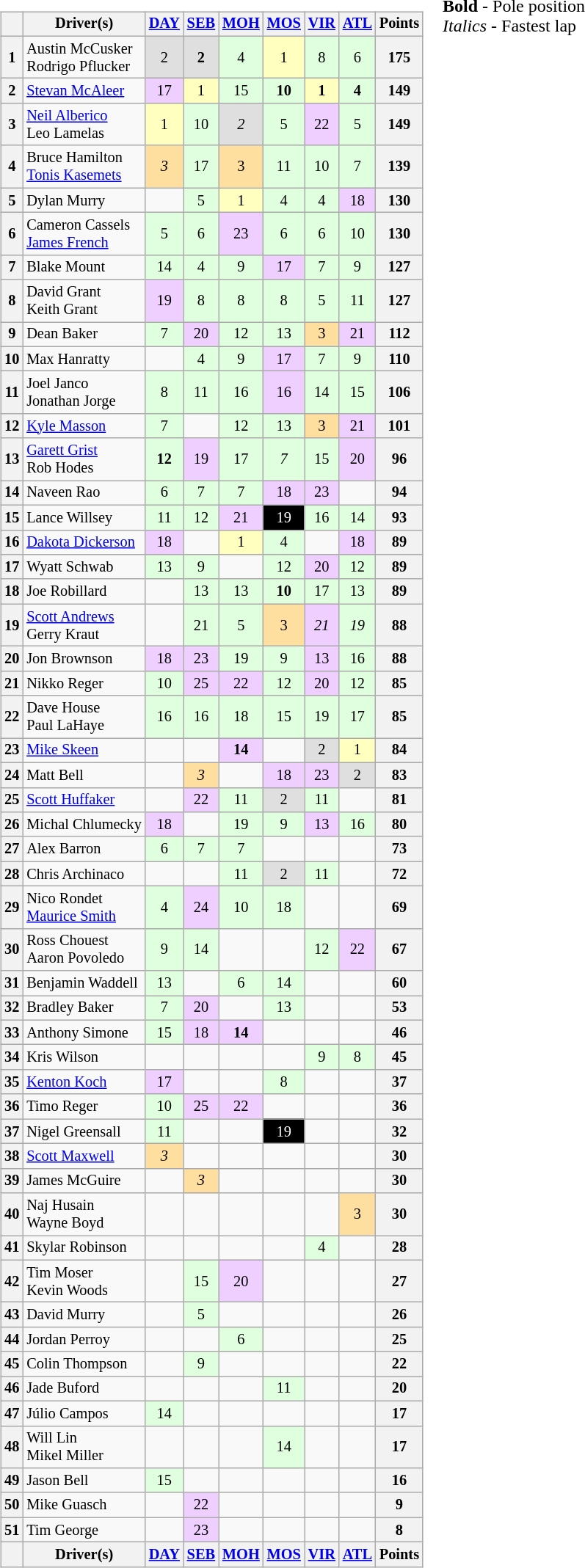<table>
<tr>
<td><br><table class="wikitable" style="font-size: 85%; text-align:center;">
<tr>
<th></th>
<th>Driver(s)</th>
<th><a href='#'>DAY</a><br></th>
<th><a href='#'>SEB</a><br></th>
<th><a href='#'>MOH</a><br></th>
<th><a href='#'>MOS</a><br></th>
<th><a href='#'>VIR</a><br></th>
<th><a href='#'>ATL</a><br></th>
<th>Points</th>
</tr>
<tr>
<th>1</th>
<td align=left> Austin McCusker<br> Rodrigo Pflucker</td>
<td style="background:#dfdfdf;">2</td>
<td style="background:#dfdfdf;"><strong>2</strong></td>
<td style="background:#dfffdf;">4</td>
<td style="background:#ffffbf;">1</td>
<td style="background:#dfffdf;">8</td>
<td style="background:#dfffdf;">6</td>
<th>175</th>
</tr>
<tr>
<th>2</th>
<td align=left> <a href='#'>Stevan McAleer</a></td>
<td style="background:#efcfff;">17</td>
<td style="background:#ffffbf;">1</td>
<td style="background:#dfffdf;">15</td>
<td style="background:#dfffdf;"><strong>10</strong></td>
<td style="background:#ffffbf;"><strong>1</strong></td>
<td style="background:#dfffdf;"><strong>4</strong></td>
<th>149</th>
</tr>
<tr>
<th>3</th>
<td align=left> <a href='#'>Neil Alberico</a><br> Leo Lamelas</td>
<td style="background:#ffffbf;">1</td>
<td style="background:#dfffdf;">10</td>
<td style="background:#dfdfdf;"><em>2</em></td>
<td style="background:#dfffdf;">5</td>
<td style="background:#efcfff;">22</td>
<td style="background:#dfffdf;">5</td>
<th>149</th>
</tr>
<tr>
<th>4</th>
<td align=left> Bruce Hamilton<br> <a href='#'>Tonis Kasemets</a></td>
<td style="background:#ffdf9f;"><em>3</em></td>
<td style="background:#dfffdf;">17</td>
<td style="background:#ffdf9f;">3</td>
<td style="background:#dfffdf;">11</td>
<td style="background:#dfffdf;">10</td>
<td style="background:#dfffdf;">7</td>
<th>139</th>
</tr>
<tr>
<th>5</th>
<td align=left> Dylan Murry</td>
<td></td>
<td style="background:#dfffdf;">5</td>
<td style="background:#ffffbf;">1</td>
<td style="background:#dfffdf;">4</td>
<td style="background:#dfffdf;">4</td>
<td style="background:#efcfff;">18</td>
<th>130</th>
</tr>
<tr>
<th>6</th>
<td align=left> Cameron Cassels<br> <a href='#'>James French</a></td>
<td style="background:#dfffdf;">5</td>
<td style="background:#dfffdf;">6</td>
<td style="background:#efcfff;">23</td>
<td style="background:#dfffdf;">6</td>
<td style="background:#dfffdf;">6</td>
<td style="background:#dfffdf;">10</td>
<th>130</th>
</tr>
<tr>
<th>7</th>
<td align=left> Blake Mount</td>
<td style="background:#dfffdf;">14</td>
<td style="background:#dfffdf;">4</td>
<td style="background:#dfffdf;">9</td>
<td style="background:#efcfff;">17</td>
<td style="background:#dfffdf;">7</td>
<td style="background:#dfffdf;">9</td>
<th>127</th>
</tr>
<tr>
<th>8</th>
<td align=left> David Grant<br> Keith Grant</td>
<td style="background:#efcfff;">19</td>
<td style="background:#dfffdf;">8</td>
<td style="background:#dfffdf;">8</td>
<td style="background:#dfffdf;">8</td>
<td style="background:#dfffdf;">5</td>
<td style="background:#dfffdf;">11</td>
<th>127</th>
</tr>
<tr>
<th>9</th>
<td align=left> Dean Baker</td>
<td style="background:#dfffdf;">7</td>
<td style="background:#efcfff;">20</td>
<td style="background:#dfffdf;">12</td>
<td style="background:#dfffdf;">13</td>
<td style="background:#ffdf9f;">3</td>
<td style="background:#efcfff;">21</td>
<th>112</th>
</tr>
<tr>
<th>10</th>
<td align=left> Max Hanratty</td>
<td></td>
<td style="background:#dfffdf;">4</td>
<td style="background:#dfffdf;">9</td>
<td style="background:#efcfff;">17</td>
<td style="background:#dfffdf;">7</td>
<td style="background:#dfffdf;">9</td>
<th>110</th>
</tr>
<tr>
<th>11</th>
<td align=left> Joel Janco<br> Jonathan Jorge</td>
<td style="background:#dfffdf;">8</td>
<td style="background:#dfffdf;">11</td>
<td style="background:#dfffdf;">16</td>
<td style="background:#efcfff;">16</td>
<td style="background:#dfffdf;">14</td>
<td style="background:#dfffdf;">15</td>
<th>106</th>
</tr>
<tr>
<th>12</th>
<td align=left> <a href='#'>Kyle Masson</a></td>
<td style="background:#dfffdf;">7</td>
<td></td>
<td style="background:#dfffdf;">12</td>
<td style="background:#dfffdf;">13</td>
<td style="background:#ffdf9f;">3</td>
<td style="background:#efcfff;">21</td>
<th>101</th>
</tr>
<tr>
<th>13</th>
<td align=left> <a href='#'>Garett Grist</a><br> Rob Hodes</td>
<td style="background:#dfffdf;"><strong>12</strong></td>
<td style="background:#efcfff;">19</td>
<td style="background:#dfffdf;">17</td>
<td style="background:#dfffdf;"><em>7</em></td>
<td style="background:#dfffdf;">15</td>
<td style="background:#efcfff;">20</td>
<th>96</th>
</tr>
<tr>
<th>14</th>
<td align=left> Naveen Rao</td>
<td style="background:#dfffdf;">6</td>
<td style="background:#dfffdf;">7</td>
<td style="background:#dfffdf;">7</td>
<td style="background:#efcfff;">18</td>
<td style="background:#efcfff;">23</td>
<td></td>
<th>94</th>
</tr>
<tr>
<th>15</th>
<td align=left> Lance Willsey</td>
<td style="background:#dfffdf;">11</td>
<td style="background:#dfffdf;">12</td>
<td style="background:#efcfff;">21</td>
<td style="background:#000000; color:#ffffff;">19</td>
<td style="background:#dfffdf;">16</td>
<td style="background:#dfffdf;">14</td>
<th>93</th>
</tr>
<tr>
<th>16</th>
<td align=left> <a href='#'>Dakota Dickerson</a></td>
<td style="background:#efcfff;">18</td>
<td></td>
<td style="background:#ffffbf;">1</td>
<td style="background:#dfffdf;">4</td>
<td></td>
<td style="background:#efcfff;">18</td>
<th>89</th>
</tr>
<tr>
<th>17</th>
<td align=left> Wyatt Schwab</td>
<td style="background:#dfffdf;">13</td>
<td style="background:#dfffdf;">9</td>
<td></td>
<td style="background:#dfffdf;">12</td>
<td style="background:#efcfff;">20</td>
<td style="background:#dfffdf;">12</td>
<th>89</th>
</tr>
<tr>
<th>18</th>
<td align=left> Joe Robillard</td>
<td></td>
<td style="background:#dfffdf;">13</td>
<td style="background:#dfffdf;">13</td>
<td style="background:#dfffdf;"><strong>10</strong></td>
<td style="background:#dfffdf;">17</td>
<td style="background:#dfffdf;">13</td>
<th>89</th>
</tr>
<tr>
<th>19</th>
<td align=left> <a href='#'>Scott Andrews</a><br> Gerry Kraut</td>
<td></td>
<td style="background:#dfffdf;">21</td>
<td style="background:#dfffdf;">5</td>
<td style="background:#ffdf9f;">3</td>
<td style="background:#efcfff;"><em>21</em></td>
<td style="background:#dfffdf;"><em>19</em></td>
<th>88</th>
</tr>
<tr>
<th>20</th>
<td align=left> Jon Brownson</td>
<td style="background:#efcfff;">18</td>
<td style="background:#efcfff;">23</td>
<td style="background:#dfffdf;">19</td>
<td style="background:#dfffdf;">9</td>
<td style="background:#efcfff;">13</td>
<td style="background:#dfffdf;">16</td>
<th>88</th>
</tr>
<tr>
<th>21</th>
<td align=left> Nikko Reger</td>
<td style="background:#dfffdf;">10</td>
<td style="background:#efcfff;">25</td>
<td style="background:#efcfff;">22</td>
<td style="background:#dfffdf;">12</td>
<td style="background:#efcfff;">20</td>
<td style="background:#dfffdf;">12</td>
<th>85</th>
</tr>
<tr>
<th>22</th>
<td align=left> Dave House<br> Paul LaHaye</td>
<td style="background:#dfffdf;">16</td>
<td style="background:#dfffdf;">16</td>
<td style="background:#dfffdf;">18</td>
<td style="background:#dfffdf;">15</td>
<td style="background:#dfffdf;">19</td>
<td style="background:#dfffdf;">17</td>
<th>85</th>
</tr>
<tr>
<th>23</th>
<td align=left> <a href='#'>Mike Skeen</a></td>
<td></td>
<td></td>
<td style="background:#efcfff;"><strong>14</strong></td>
<td></td>
<td style="background:#dfdfdf;">2</td>
<td style="background:#ffffbf;">1</td>
<th>84</th>
</tr>
<tr>
<th>24</th>
<td align=left> Matt Bell</td>
<td></td>
<td style="background:#ffdf9f;"><em>3</em></td>
<td></td>
<td style="background:#efcfff;">18</td>
<td style="background:#efcfff;">23</td>
<td style="background:#dfdfdf;">2</td>
<th>83</th>
</tr>
<tr>
<th>25</th>
<td align=left> <a href='#'>Scott Huffaker</a></td>
<td></td>
<td style="background:#efcfff;">22</td>
<td style="background:#dfffdf;">11</td>
<td style="background:#dfdfdf;">2</td>
<td style="background:#dfffdf;">11</td>
<td></td>
<th>81</th>
</tr>
<tr>
<th>26</th>
<td align=left> Michal Chlumecky</td>
<td style="background:#efcfff;">18</td>
<td></td>
<td style="background:#dfffdf;">19</td>
<td style="background:#dfffdf;">9</td>
<td style="background:#efcfff;">13</td>
<td style="background:#dfffdf;">16</td>
<th>80</th>
</tr>
<tr>
<th>27</th>
<td align=left> Alex Barron</td>
<td style="background:#dfffdf;">6</td>
<td style="background:#dfffdf;">7</td>
<td style="background:#dfffdf;">7</td>
<td></td>
<td></td>
<td></td>
<th>73</th>
</tr>
<tr>
<th>28</th>
<td align=left> Chris Archinaco</td>
<td></td>
<td></td>
<td style="background:#dfffdf;">11</td>
<td style="background:#dfdfdf;">2</td>
<td style="background:#dfffdf;">11</td>
<td></td>
<th>72</th>
</tr>
<tr>
<th>29</th>
<td align=left> Nico Rondet<br> <a href='#'>Maurice Smith</a></td>
<td style="background:#dfffdf;">4</td>
<td style="background:#efcfff;">24</td>
<td style="background:#dfffdf;">10</td>
<td style="background:#dfffdf;">18</td>
<td></td>
<td></td>
<th>69</th>
</tr>
<tr>
<th>30</th>
<td align=left> Ross Chouest<br> Aaron Povoledo</td>
<td style="background:#dfffdf;">9</td>
<td style="background:#dfffdf;">14</td>
<td></td>
<td></td>
<td style="background:#dfffdf;">12</td>
<td style="background:#efcfff;">22</td>
<th>67</th>
</tr>
<tr>
<th>31</th>
<td align=left> Benjamin Waddell</td>
<td style="background:#dfffdf;">13</td>
<td></td>
<td style="background:#dfffdf;">6</td>
<td style="background:#dfffdf;">14</td>
<td></td>
<td></td>
<th>60</th>
</tr>
<tr>
<th>32</th>
<td align=left> Bradley Baker</td>
<td style="background:#dfffdf;">7</td>
<td style="background:#efcfff;">20</td>
<td></td>
<td style="background:#dfffdf;">13</td>
<td></td>
<td></td>
<th>53</th>
</tr>
<tr>
<th>33</th>
<td align=left> Anthony Simone</td>
<td style="background:#dfffdf;">15</td>
<td style="background:#efcfff;">18</td>
<td style="background:#efcfff;"><strong>14</strong></td>
<td></td>
<td></td>
<td></td>
<th>46</th>
</tr>
<tr>
<th>34</th>
<td align=left> Kris Wilson</td>
<td></td>
<td></td>
<td></td>
<td></td>
<td style="background:#dfffdf;">9</td>
<td style="background:#dfffdf;">8</td>
<th>45</th>
</tr>
<tr>
<th>35</th>
<td align=left> <a href='#'>Kenton Koch</a></td>
<td style="background:#efcfff;">17</td>
<td></td>
<td></td>
<td style="background:#dfffdf;">8</td>
<td></td>
<td></td>
<th>37</th>
</tr>
<tr>
<th>36</th>
<td align=left> Timo Reger</td>
<td style="background:#dfffdf;">10</td>
<td style="background:#efcfff;">25</td>
<td style="background:#efcfff;">22</td>
<td></td>
<td></td>
<td></td>
<th>36</th>
</tr>
<tr>
<th>37</th>
<td align=left> Nigel Greensall</td>
<td style="background:#dfffdf;">11</td>
<td></td>
<td></td>
<td style="background:#000000; color:#ffffff;">19</td>
<td></td>
<td></td>
<th>32</th>
</tr>
<tr>
<th>38</th>
<td align=left> <a href='#'>Scott Maxwell</a></td>
<td style="background:#ffdf9f;"><em>3</em></td>
<td></td>
<td></td>
<td></td>
<td></td>
<td></td>
<th>30</th>
</tr>
<tr>
<th>39</th>
<td align=left> James McGuire</td>
<td></td>
<td style="background:#ffdf9f;"><em>3</em></td>
<td></td>
<td></td>
<td></td>
<td></td>
<th>30</th>
</tr>
<tr>
<th>40</th>
<td align=left> Naj Husain<br> Wayne Boyd</td>
<td></td>
<td></td>
<td></td>
<td></td>
<td></td>
<td style="background:#ffdf9f;">3</td>
<th>30</th>
</tr>
<tr>
<th>41</th>
<td align=left> Skylar Robinson</td>
<td></td>
<td></td>
<td></td>
<td></td>
<td style="background:#dfffdf;">4</td>
<td></td>
<th>28</th>
</tr>
<tr>
<th>42</th>
<td align=left> Tim Moser<br> Kevin Woods</td>
<td></td>
<td style="background:#dfffdf;">15</td>
<td style="background:#efcfff;">20</td>
<td></td>
<td></td>
<td></td>
<th>27</th>
</tr>
<tr>
<th>43</th>
<td align=left> David Murry</td>
<td></td>
<td style="background:#dfffdf;">5</td>
<td></td>
<td></td>
<td></td>
<td></td>
<th>26</th>
</tr>
<tr>
<th>44</th>
<td align=left> Jordan Perroy</td>
<td></td>
<td></td>
<td style="background:#dfffdf;">6</td>
<td></td>
<td></td>
<td></td>
<th>25</th>
</tr>
<tr>
<th>45</th>
<td align=left> Colin Thompson</td>
<td></td>
<td style="background:#dfffdf;">9</td>
<td></td>
<td></td>
<td></td>
<td></td>
<th>22</th>
</tr>
<tr>
<th>46</th>
<td align=left> Jade Buford</td>
<td></td>
<td></td>
<td></td>
<td style="background:#dfffdf;">11</td>
<td></td>
<td></td>
<th>20</th>
</tr>
<tr>
<th>47</th>
<td align=left> Júlio Campos</td>
<td style="background:#dfffdf;">14</td>
<td></td>
<td></td>
<td></td>
<td></td>
<td></td>
<th>17</th>
</tr>
<tr>
<th>48</th>
<td align=left> Will Lin<br> Mikel Miller</td>
<td></td>
<td></td>
<td></td>
<td style="background:#dfffdf;">14</td>
<td></td>
<td></td>
<th>17</th>
</tr>
<tr>
<th>49</th>
<td align=left> Jason Bell</td>
<td style="background:#dfffdf;">15</td>
<td></td>
<td></td>
<td></td>
<td></td>
<td></td>
<th>16</th>
</tr>
<tr>
<th>50</th>
<td align=left> Mike Guasch</td>
<td></td>
<td style="background:#efcfff;">22</td>
<td></td>
<td></td>
<td></td>
<td></td>
<th>9</th>
</tr>
<tr>
<th>51</th>
<td align=left> Tim George</td>
<td></td>
<td style="background:#efcfff;">23</td>
<td></td>
<td></td>
<td></td>
<td></td>
<th>8</th>
</tr>
<tr>
<th></th>
<th>Driver(s)</th>
<th><a href='#'>DAY</a><br></th>
<th><a href='#'>SEB</a><br></th>
<th><a href='#'>MOH</a><br></th>
<th><a href='#'>MOS</a><br></th>
<th><a href='#'>VIR</a><br></th>
<th><a href='#'>ATL</a><br></th>
<th>Points</th>
</tr>
</table>
</td>
<td valign="top"><br>
<span><strong>Bold</strong> - Pole position<br>
<em>Italics</em> - Fastest lap</span></td>
</tr>
</table>
